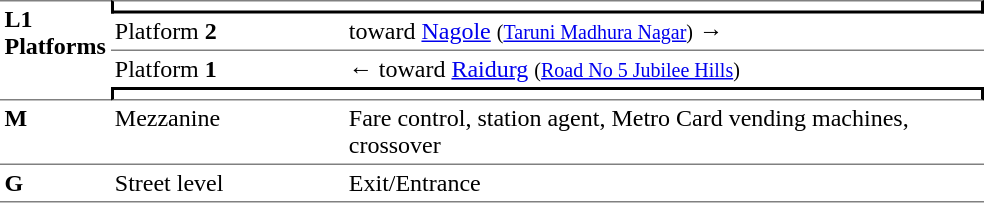<table border=0 cellspacing=0 cellpadding=3>
<tr>
<td style="border-bottom:solid 1px gray;vertical-align:top;border-top:solid 1px gray;" rowspan=4;><strong>L1<br>Platforms</strong></td>
<td style="border-top:solid 1px gray;border-right:solid 2px black;border-left:solid 2px black;border-bottom:solid 2px black;text-align:center;" colspan=2></td>
</tr>
<tr>
<td style="border-bottom:solid 1px gray;" width=150>Platform <span><strong>2</strong></span></td>
<td style="border-bottom:solid 1px gray;" width=390>  toward <a href='#'>Nagole</a> <small>(<a href='#'>Taruni Madhura Nagar</a>)</small> →</td>
</tr>
<tr>
<td>Platform <span><strong>1</strong></span></td>
<td>←  toward <a href='#'>Raidurg</a> <small>(<a href='#'>Road No 5 Jubilee Hills</a>)</small></td>
</tr>
<tr>
<td style="border-top:solid 2px black;border-right:solid 2px black;border-left:solid 2px black;border-bottom:solid 1px gray;text-align:center;" colspan=2></td>
</tr>
<tr>
<td style="vertical-align:top"><strong>M</strong></td>
<td style="vertical-align:top">Mezzanine</td>
<td style="vertical-align:top">Fare control, station agent, Metro Card vending machines, crossover</td>
</tr>
<tr>
<td style="border-bottom:solid 1px gray;border-top:solid 1px gray; vertical-align:top" width=50><strong>G</strong></td>
<td style="border-top:solid 1px gray;border-bottom:solid 1px gray; vertical-align:top" width=100>Street level</td>
<td style="border-top:solid 1px gray;border-bottom:solid 1px gray; vertical-align:top" width=420>Exit/Entrance</td>
</tr>
</table>
